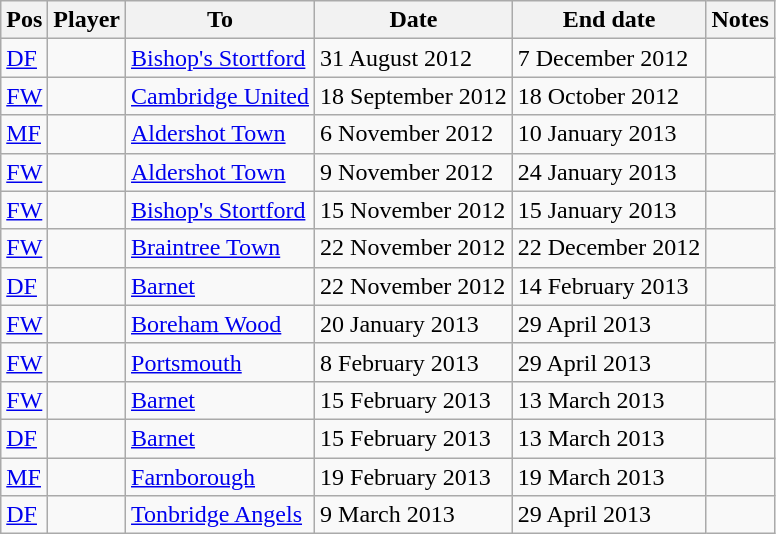<table class="wikitable">
<tr>
<th>Pos</th>
<th>Player</th>
<th>To</th>
<th>Date</th>
<th>End date</th>
<th>Notes</th>
</tr>
<tr>
<td><a href='#'>DF</a></td>
<td align=left></td>
<td><a href='#'>Bishop's Stortford</a></td>
<td>31 August 2012</td>
<td>7 December 2012</td>
<td></td>
</tr>
<tr>
<td><a href='#'>FW</a></td>
<td align=left></td>
<td><a href='#'>Cambridge United</a></td>
<td>18 September 2012</td>
<td>18 October 2012</td>
<td></td>
</tr>
<tr>
<td><a href='#'>MF</a></td>
<td align=left></td>
<td><a href='#'>Aldershot Town</a></td>
<td>6 November 2012</td>
<td>10 January 2013</td>
<td></td>
</tr>
<tr>
<td><a href='#'>FW</a></td>
<td align=left></td>
<td><a href='#'>Aldershot Town</a></td>
<td>9 November 2012</td>
<td>24 January 2013</td>
<td></td>
</tr>
<tr>
<td><a href='#'>FW</a></td>
<td align=left></td>
<td><a href='#'>Bishop's Stortford</a></td>
<td>15 November 2012</td>
<td>15 January 2013</td>
<td></td>
</tr>
<tr>
<td><a href='#'>FW</a></td>
<td align=left></td>
<td><a href='#'>Braintree Town</a></td>
<td>22 November 2012</td>
<td>22 December 2012</td>
<td></td>
</tr>
<tr>
<td><a href='#'>DF</a></td>
<td align=left></td>
<td><a href='#'>Barnet</a></td>
<td>22 November 2012</td>
<td>14 February 2013</td>
<td></td>
</tr>
<tr>
<td><a href='#'>FW</a></td>
<td align=left></td>
<td><a href='#'>Boreham Wood</a></td>
<td>20 January 2013</td>
<td>29 April 2013</td>
<td></td>
</tr>
<tr>
<td><a href='#'>FW</a></td>
<td align=left></td>
<td><a href='#'>Portsmouth</a></td>
<td>8 February 2013</td>
<td>29 April 2013</td>
<td></td>
</tr>
<tr>
<td><a href='#'>FW</a></td>
<td align=left></td>
<td><a href='#'>Barnet</a></td>
<td>15 February 2013</td>
<td>13 March 2013</td>
<td></td>
</tr>
<tr>
<td><a href='#'>DF</a></td>
<td align=left></td>
<td><a href='#'>Barnet</a></td>
<td>15 February 2013</td>
<td>13 March 2013</td>
<td></td>
</tr>
<tr>
<td><a href='#'>MF</a></td>
<td align=left></td>
<td><a href='#'>Farnborough</a></td>
<td>19 February 2013</td>
<td>19 March 2013</td>
<td></td>
</tr>
<tr>
<td><a href='#'>DF</a></td>
<td align=left></td>
<td><a href='#'>Tonbridge Angels</a></td>
<td>9 March 2013</td>
<td>29 April 2013</td>
<td></td>
</tr>
</table>
